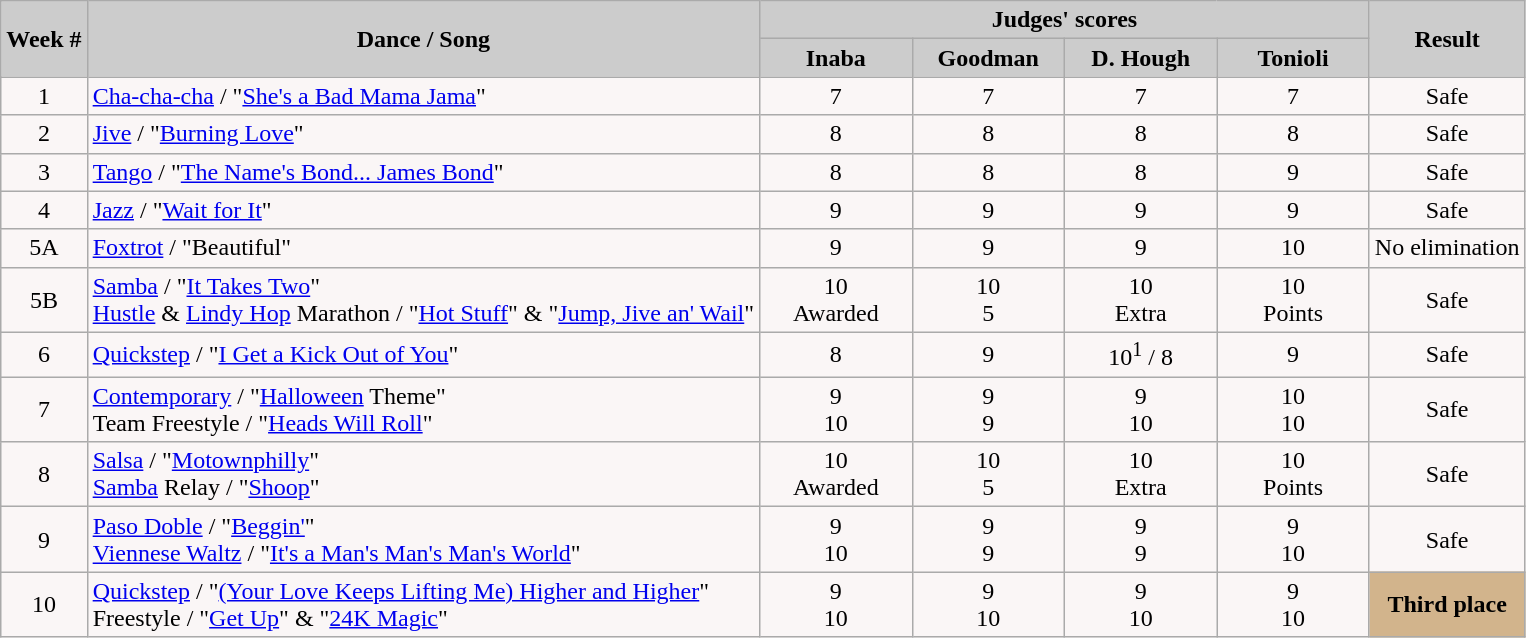<table class="wikitable" style="float:left;">
<tr>
<th rowspan="2" style="background:#ccc;">Week #</th>
<th rowspan="2" style="background:#ccc;">Dance / Song</th>
<th colspan="4" style="background:#ccc;">Judges' scores</th>
<th rowspan="2" style="background:#ccc;">Result</th>
</tr>
<tr>
<th style="background:#ccc; width:10%;">Inaba</th>
<th style="background:#ccc; width:10%;">Goodman</th>
<th style="background:#ccc; width:10%;">D. Hough</th>
<th style="background:#ccc; width:10%;">Tonioli</th>
</tr>
<tr style="text-align:center; background:#faf6f6;">
<td>1</td>
<td align="left"><a href='#'>Cha-cha-cha</a> / "<a href='#'>She's a Bad Mama Jama</a>"</td>
<td>7</td>
<td>7</td>
<td>7</td>
<td>7</td>
<td>Safe</td>
</tr>
<tr style="text-align:center; background:#faf6f6;">
<td>2</td>
<td align="left"><a href='#'>Jive</a> / "<a href='#'>Burning Love</a>"</td>
<td>8</td>
<td>8</td>
<td>8</td>
<td>8</td>
<td>Safe</td>
</tr>
<tr style="text-align:center; background:#faf6f6;">
<td>3</td>
<td align="left"><a href='#'>Tango</a> / "<a href='#'>The Name's Bond... James Bond</a>"</td>
<td>8</td>
<td>8</td>
<td>8</td>
<td>9</td>
<td>Safe</td>
</tr>
<tr style="text-align:center; background:#faf6f6;">
<td>4</td>
<td align="left"><a href='#'>Jazz</a> / "<a href='#'>Wait for It</a>"</td>
<td>9</td>
<td>9</td>
<td>9</td>
<td>9</td>
<td>Safe</td>
</tr>
<tr style="text-align:center; background:#faf6f6;">
<td>5A</td>
<td align="left"><a href='#'>Foxtrot</a> / "Beautiful"</td>
<td>9</td>
<td>9</td>
<td>9</td>
<td>10</td>
<td>No elimination</td>
</tr>
<tr style="text-align:center; background:#faf6f6;">
<td>5B</td>
<td align="left"><a href='#'>Samba</a> / "<a href='#'>It Takes Two</a>"<br><a href='#'>Hustle</a> & <a href='#'>Lindy Hop</a> Marathon / "<a href='#'>Hot Stuff</a>" & "<a href='#'>Jump, Jive an' Wail</a>"</td>
<td>10<br>Awarded</td>
<td>10<br>5</td>
<td>10<br>Extra</td>
<td>10<br>Points</td>
<td>Safe</td>
</tr>
<tr style="text-align:center; background:#faf6f6;">
<td>6</td>
<td align="left"><a href='#'>Quickstep</a> / "<a href='#'>I Get a Kick Out of You</a>"</td>
<td>8</td>
<td>9</td>
<td>10<sup>1</sup> / 8</td>
<td>9</td>
<td>Safe</td>
</tr>
<tr style="text-align:center; background:#faf6f6;">
<td>7</td>
<td align="left"><a href='#'>Contemporary</a> / "<a href='#'>Halloween</a> Theme"<br>Team Freestyle / "<a href='#'>Heads Will Roll</a>"</td>
<td>9<br>10</td>
<td>9<br>9</td>
<td>9<br>10</td>
<td>10<br>10</td>
<td>Safe</td>
</tr>
<tr style="text-align:center; background:#faf6f6;">
<td>8</td>
<td align="left"><a href='#'>Salsa</a> / "<a href='#'>Motownphilly</a>"<br><a href='#'>Samba</a> Relay / "<a href='#'>Shoop</a>"</td>
<td>10<br>Awarded</td>
<td>10<br>5</td>
<td>10<br>Extra</td>
<td>10<br>Points</td>
<td>Safe</td>
</tr>
<tr style="text-align:center; background:#faf6f6;">
<td>9</td>
<td align="left"><a href='#'>Paso Doble</a> / "<a href='#'>Beggin'</a>"<br><a href='#'>Viennese Waltz</a> / "<a href='#'>It's a Man's Man's Man's World</a>"</td>
<td>9<br>10</td>
<td>9<br>9</td>
<td>9<br>9</td>
<td>9<br>10</td>
<td>Safe</td>
</tr>
<tr style="text-align:center; background:#faf6f6;">
<td>10</td>
<td align="left"><a href='#'>Quickstep</a> / "<a href='#'>(Your Love Keeps Lifting Me) Higher and Higher</a>"<br>Freestyle / "<a href='#'>Get Up</a>" & "<a href='#'>24K Magic</a>"</td>
<td>9<br>10</td>
<td>9<br>10</td>
<td>9<br>10</td>
<td>9<br>10</td>
<th style="background:tan;">Third place</th>
</tr>
</table>
